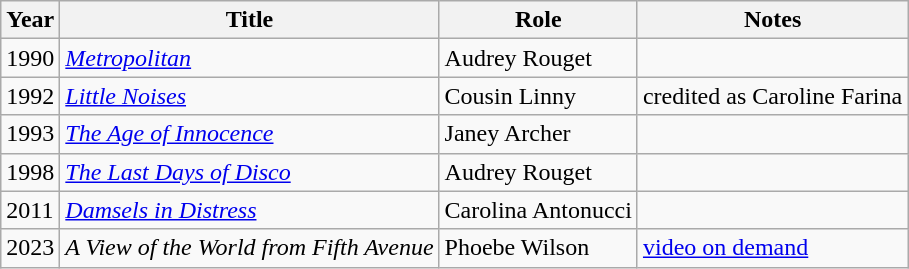<table class="wikitable sortable">
<tr>
<th>Year</th>
<th>Title</th>
<th>Role</th>
<th class="unsortable">Notes</th>
</tr>
<tr>
<td>1990</td>
<td><em><a href='#'>Metropolitan</a></em></td>
<td>Audrey Rouget</td>
<td></td>
</tr>
<tr>
<td>1992</td>
<td><em><a href='#'>Little Noises</a></em></td>
<td>Cousin Linny</td>
<td>credited as Caroline Farina</td>
</tr>
<tr>
<td>1993</td>
<td><em><a href='#'>The Age of Innocence</a></em></td>
<td>Janey Archer</td>
<td></td>
</tr>
<tr>
<td>1998</td>
<td><em><a href='#'>The Last Days of Disco</a></em></td>
<td>Audrey Rouget</td>
<td></td>
</tr>
<tr>
<td>2011</td>
<td><em><a href='#'>Damsels in Distress</a></em></td>
<td>Carolina Antonucci</td>
<td></td>
</tr>
<tr>
<td>2023</td>
<td><em>A View of the World from Fifth Avenue</em></td>
<td>Phoebe Wilson</td>
<td><a href='#'>video on demand</a></td>
</tr>
</table>
